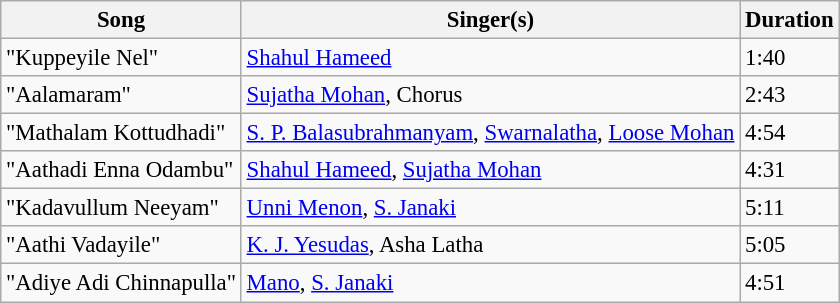<table class="wikitable" style="font-size:95%;">
<tr>
<th>Song</th>
<th>Singer(s)</th>
<th>Duration</th>
</tr>
<tr>
<td>"Kuppeyile Nel"</td>
<td><a href='#'>Shahul Hameed</a></td>
<td>1:40</td>
</tr>
<tr>
<td>"Aalamaram"</td>
<td><a href='#'>Sujatha Mohan</a>, Chorus</td>
<td>2:43</td>
</tr>
<tr>
<td>"Mathalam Kottudhadi"</td>
<td><a href='#'>S. P. Balasubrahmanyam</a>, <a href='#'>Swarnalatha</a>, <a href='#'>Loose Mohan</a></td>
<td>4:54</td>
</tr>
<tr>
<td>"Aathadi Enna Odambu"</td>
<td><a href='#'>Shahul Hameed</a>, <a href='#'>Sujatha Mohan</a></td>
<td>4:31</td>
</tr>
<tr>
<td>"Kadavullum Neeyam"</td>
<td><a href='#'>Unni Menon</a>, <a href='#'>S. Janaki</a></td>
<td>5:11</td>
</tr>
<tr>
<td>"Aathi Vadayile"</td>
<td><a href='#'>K. J. Yesudas</a>, Asha Latha</td>
<td>5:05</td>
</tr>
<tr>
<td>"Adiye Adi Chinnapulla"</td>
<td><a href='#'>Mano</a>, <a href='#'>S. Janaki</a></td>
<td>4:51</td>
</tr>
</table>
